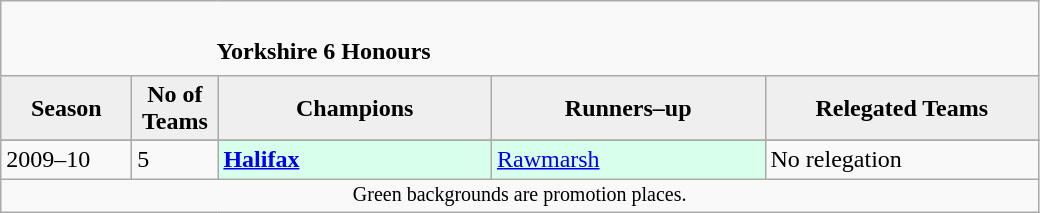<table class="wikitable" style="text-align: left;">
<tr>
<td colspan="11" cellpadding="0" cellspacing="0"><br><table border="0" style="width:100%;" cellpadding="0" cellspacing="0">
<tr>
<td style="width:20%; border:0;"></td>
<td style="border:0;"><strong>Yorkshire 6 Honours</strong></td>
<td style="width:20%; border:0;"></td>
</tr>
</table>
</td>
</tr>
<tr>
<th style="background:#efefef; width:80px;">Season</th>
<th style="background:#efefef; width:50px;">No of Teams</th>
<th style="background:#efefef; width:175px;">Champions</th>
<th style="background:#efefef; width:175px;">Runners–up</th>
<th style="background:#efefef; width:175px;">Relegated Teams</th>
</tr>
<tr align=left>
</tr>
<tr>
</tr>
<tr>
<td>2009–10</td>
<td>5</td>
<td style="background:#d8ffeb;"><strong><a href='#'>Halifax</a></strong></td>
<td style="background:#d8ffeb;"><a href='#'>Rawmarsh</a></td>
<td>No relegation</td>
</tr>
<tr>
<td colspan="15"  style="border:0; font-size:smaller; text-align:center;">Green backgrounds are promotion places.</td>
</tr>
</table>
